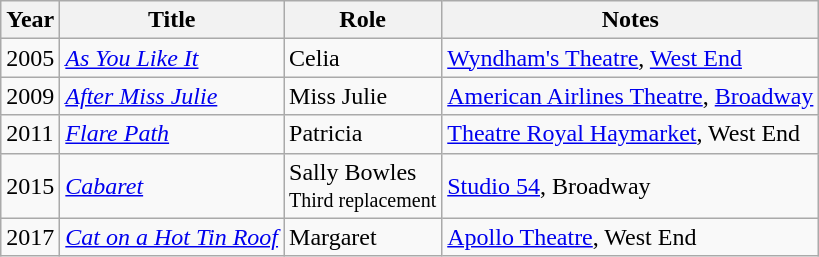<table class="wikitable sortable">
<tr>
<th>Year</th>
<th>Title</th>
<th>Role</th>
<th class="unsortable">Notes</th>
</tr>
<tr>
<td>2005</td>
<td><em><a href='#'>As You Like It</a></em></td>
<td>Celia</td>
<td><a href='#'>Wyndham's Theatre</a>, <a href='#'>West End</a></td>
</tr>
<tr>
<td>2009</td>
<td><em><a href='#'>After Miss Julie</a></em></td>
<td>Miss Julie</td>
<td><a href='#'>American Airlines Theatre</a>, <a href='#'>Broadway</a></td>
</tr>
<tr>
<td>2011</td>
<td><em><a href='#'>Flare Path</a></em></td>
<td>Patricia</td>
<td><a href='#'>Theatre Royal Haymarket</a>, West End</td>
</tr>
<tr>
<td>2015</td>
<td><em><a href='#'>Cabaret</a></em></td>
<td>Sally Bowles<br><small>Third replacement</small></td>
<td><a href='#'>Studio 54</a>, Broadway</td>
</tr>
<tr>
<td>2017</td>
<td><em><a href='#'>Cat on a Hot Tin Roof</a></em></td>
<td>Margaret</td>
<td><a href='#'>Apollo Theatre</a>, West End</td>
</tr>
</table>
